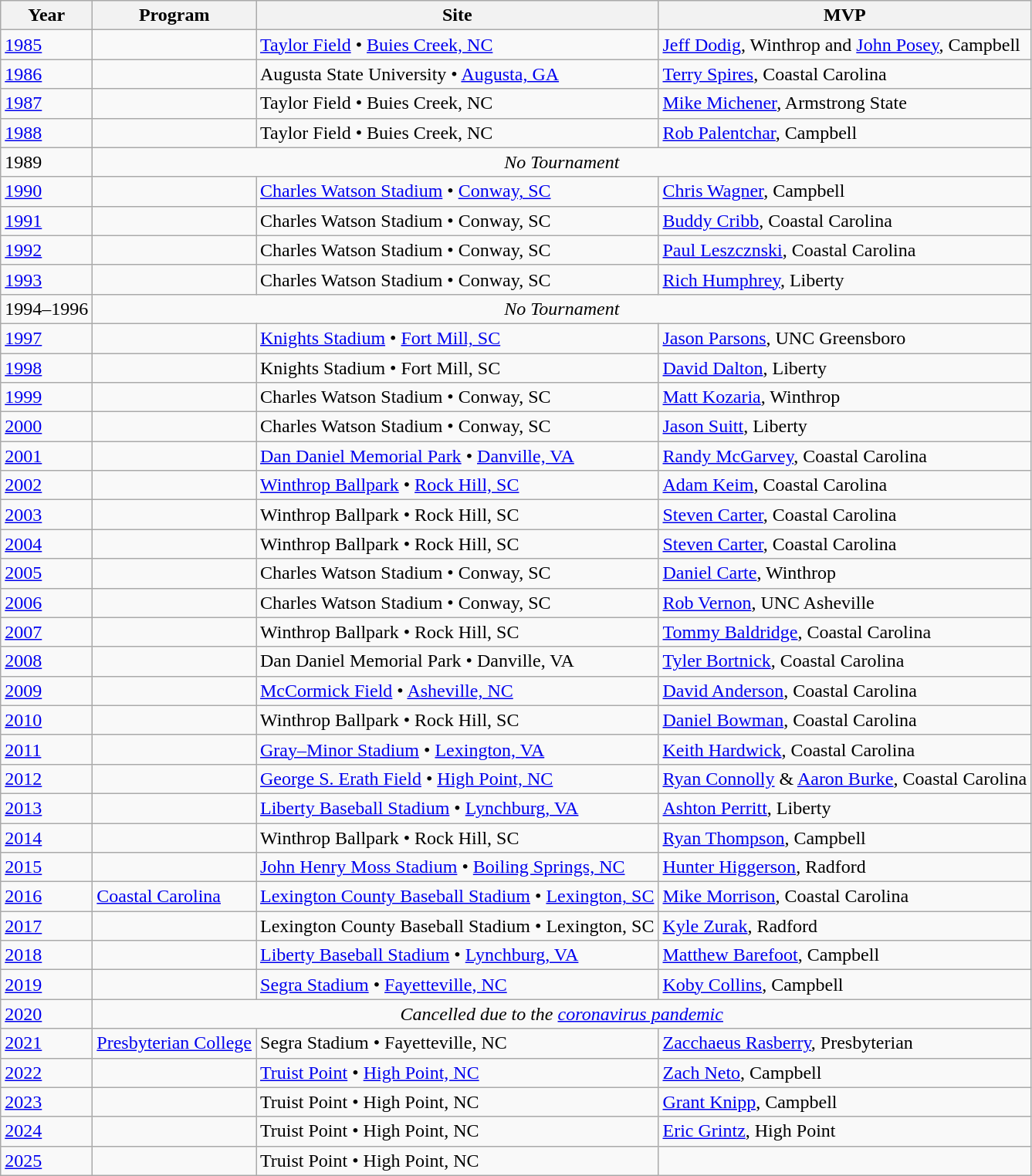<table class="wikitable">
<tr>
<th>Year</th>
<th>Program</th>
<th>Site</th>
<th>MVP</th>
</tr>
<tr>
<td><a href='#'>1985</a></td>
<td></td>
<td><a href='#'>Taylor Field</a> • <a href='#'>Buies Creek, NC</a></td>
<td><a href='#'>Jeff Dodig</a>, Winthrop and <a href='#'>John Posey</a>, Campbell</td>
</tr>
<tr>
<td><a href='#'>1986</a></td>
<td></td>
<td>Augusta State University • <a href='#'>Augusta, GA</a></td>
<td><a href='#'>Terry Spires</a>, Coastal Carolina</td>
</tr>
<tr>
<td><a href='#'>1987</a></td>
<td></td>
<td>Taylor Field • Buies Creek, NC</td>
<td><a href='#'>Mike Michener</a>, Armstrong State</td>
</tr>
<tr>
<td><a href='#'>1988</a></td>
<td></td>
<td>Taylor Field • Buies Creek, NC</td>
<td><a href='#'>Rob Palentchar</a>, Campbell</td>
</tr>
<tr>
<td>1989</td>
<td colspan=3 align=center><em>No Tournament</em></td>
</tr>
<tr>
<td><a href='#'>1990</a></td>
<td></td>
<td><a href='#'>Charles Watson Stadium</a> • <a href='#'>Conway, SC</a></td>
<td><a href='#'>Chris Wagner</a>, Campbell</td>
</tr>
<tr>
<td><a href='#'>1991</a></td>
<td></td>
<td>Charles Watson Stadium • Conway, SC</td>
<td><a href='#'>Buddy Cribb</a>, Coastal Carolina</td>
</tr>
<tr>
<td><a href='#'>1992</a></td>
<td></td>
<td>Charles Watson Stadium • Conway, SC</td>
<td><a href='#'>Paul Leszcznski</a>, Coastal Carolina</td>
</tr>
<tr>
<td><a href='#'>1993</a></td>
<td></td>
<td>Charles Watson Stadium • Conway, SC</td>
<td><a href='#'>Rich Humphrey</a>, Liberty</td>
</tr>
<tr>
<td>1994–1996</td>
<td colspan=3 align=center><em>No Tournament</em></td>
</tr>
<tr>
<td><a href='#'>1997</a></td>
<td></td>
<td><a href='#'>Knights Stadium</a> • <a href='#'>Fort Mill, SC</a></td>
<td><a href='#'>Jason Parsons</a>, UNC Greensboro</td>
</tr>
<tr>
<td><a href='#'>1998</a></td>
<td></td>
<td>Knights Stadium • Fort Mill, SC</td>
<td><a href='#'>David Dalton</a>, Liberty</td>
</tr>
<tr>
<td><a href='#'>1999</a></td>
<td></td>
<td>Charles Watson Stadium • Conway, SC</td>
<td><a href='#'>Matt Kozaria</a>, Winthrop</td>
</tr>
<tr>
<td><a href='#'>2000</a></td>
<td></td>
<td>Charles Watson Stadium • Conway, SC</td>
<td><a href='#'>Jason Suitt</a>, Liberty</td>
</tr>
<tr>
<td><a href='#'>2001</a></td>
<td></td>
<td><a href='#'>Dan Daniel Memorial Park</a> • <a href='#'>Danville, VA</a></td>
<td><a href='#'>Randy McGarvey</a>, Coastal Carolina</td>
</tr>
<tr>
<td><a href='#'>2002</a></td>
<td></td>
<td><a href='#'>Winthrop Ballpark</a> • <a href='#'>Rock Hill, SC</a></td>
<td><a href='#'>Adam Keim</a>, Coastal Carolina</td>
</tr>
<tr>
<td><a href='#'>2003</a></td>
<td></td>
<td>Winthrop Ballpark • Rock Hill, SC</td>
<td><a href='#'>Steven Carter</a>, Coastal Carolina</td>
</tr>
<tr>
<td><a href='#'>2004</a></td>
<td></td>
<td>Winthrop Ballpark • Rock Hill, SC</td>
<td><a href='#'>Steven Carter</a>, Coastal Carolina</td>
</tr>
<tr>
<td><a href='#'>2005</a></td>
<td></td>
<td>Charles Watson Stadium • Conway, SC</td>
<td><a href='#'>Daniel Carte</a>, Winthrop</td>
</tr>
<tr>
<td><a href='#'>2006</a></td>
<td></td>
<td>Charles Watson Stadium • Conway, SC</td>
<td><a href='#'>Rob Vernon</a>, UNC Asheville</td>
</tr>
<tr>
<td><a href='#'>2007</a></td>
<td></td>
<td>Winthrop Ballpark • Rock Hill, SC</td>
<td><a href='#'>Tommy Baldridge</a>, Coastal Carolina</td>
</tr>
<tr>
<td><a href='#'>2008</a></td>
<td></td>
<td>Dan Daniel Memorial Park • Danville, VA</td>
<td><a href='#'>Tyler Bortnick</a>, Coastal Carolina</td>
</tr>
<tr>
<td><a href='#'>2009</a></td>
<td></td>
<td><a href='#'>McCormick Field</a> • <a href='#'>Asheville, NC</a></td>
<td><a href='#'>David Anderson</a>, Coastal Carolina</td>
</tr>
<tr>
<td><a href='#'>2010</a></td>
<td></td>
<td>Winthrop Ballpark • Rock Hill, SC</td>
<td><a href='#'>Daniel Bowman</a>, Coastal Carolina</td>
</tr>
<tr>
<td><a href='#'>2011</a></td>
<td></td>
<td><a href='#'>Gray–Minor Stadium</a> • <a href='#'>Lexington, VA</a></td>
<td><a href='#'>Keith Hardwick</a>, Coastal Carolina</td>
</tr>
<tr>
<td><a href='#'>2012</a></td>
<td></td>
<td><a href='#'>George S. Erath Field</a> • <a href='#'>High Point, NC</a></td>
<td><a href='#'>Ryan Connolly</a> & <a href='#'>Aaron Burke</a>, Coastal Carolina</td>
</tr>
<tr>
<td><a href='#'>2013</a></td>
<td></td>
<td><a href='#'>Liberty Baseball Stadium</a> • <a href='#'>Lynchburg, VA</a></td>
<td><a href='#'>Ashton Perritt</a>, Liberty</td>
</tr>
<tr>
<td><a href='#'>2014</a></td>
<td></td>
<td>Winthrop Ballpark • Rock Hill, SC</td>
<td><a href='#'>Ryan Thompson</a>, Campbell</td>
</tr>
<tr>
<td><a href='#'>2015</a></td>
<td></td>
<td><a href='#'>John Henry Moss Stadium</a> • <a href='#'>Boiling Springs, NC</a></td>
<td><a href='#'>Hunter Higgerson</a>, Radford</td>
</tr>
<tr>
<td><a href='#'>2016</a></td>
<td><a href='#'>Coastal Carolina</a></td>
<td><a href='#'>Lexington County Baseball Stadium</a> • <a href='#'>Lexington, SC</a></td>
<td><a href='#'>Mike Morrison</a>, Coastal Carolina</td>
</tr>
<tr>
<td><a href='#'>2017</a></td>
<td></td>
<td>Lexington County Baseball Stadium • Lexington, SC</td>
<td><a href='#'>Kyle Zurak</a>, Radford</td>
</tr>
<tr>
<td><a href='#'>2018</a></td>
<td></td>
<td><a href='#'>Liberty Baseball Stadium</a> • <a href='#'>Lynchburg, VA</a></td>
<td><a href='#'>Matthew Barefoot</a>, Campbell</td>
</tr>
<tr>
<td><a href='#'>2019</a></td>
<td></td>
<td><a href='#'>Segra Stadium</a> • <a href='#'>Fayetteville, NC</a></td>
<td><a href='#'>Koby Collins</a>, Campbell</td>
</tr>
<tr>
<td><a href='#'>2020</a></td>
<td colspan=3 align=center><em>Cancelled due to the <a href='#'>coronavirus pandemic</a></em></td>
</tr>
<tr>
<td><a href='#'>2021</a></td>
<td><a href='#'>Presbyterian College</a></td>
<td>Segra Stadium • Fayetteville, NC</td>
<td><a href='#'>Zacchaeus Rasberry</a>, Presbyterian</td>
</tr>
<tr>
<td><a href='#'>2022</a></td>
<td></td>
<td><a href='#'>Truist Point</a> • <a href='#'>High Point, NC</a></td>
<td><a href='#'>Zach Neto</a>, Campbell</td>
</tr>
<tr>
<td><a href='#'>2023</a></td>
<td></td>
<td>Truist Point • High Point, NC</td>
<td><a href='#'>Grant Knipp</a>, Campbell</td>
</tr>
<tr>
<td><a href='#'>2024</a></td>
<td></td>
<td>Truist Point • High Point, NC</td>
<td><a href='#'>Eric Grintz</a>, High Point</td>
</tr>
<tr>
<td><a href='#'>2025</a></td>
<td></td>
<td>Truist Point • High Point, NC</td>
<td></td>
</tr>
</table>
